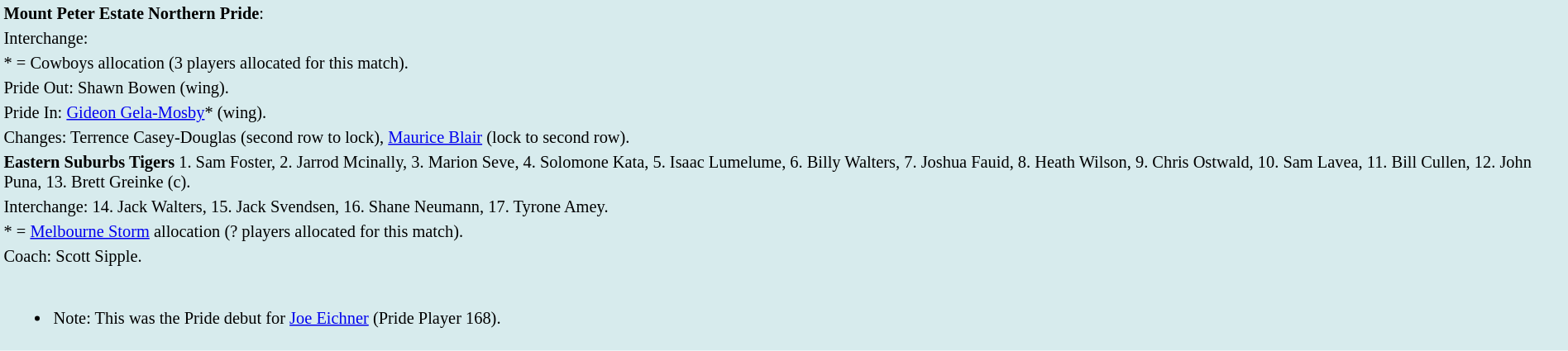<table style="background:#d7ebed; font-size:85%; width:100%;">
<tr>
<td><strong>Mount Peter Estate Northern Pride</strong>:             </td>
</tr>
<tr>
<td>Interchange:    </td>
</tr>
<tr>
<td>* = Cowboys allocation (3 players allocated for this match).</td>
</tr>
<tr>
<td>Pride Out: Shawn Bowen (wing).</td>
</tr>
<tr>
<td>Pride In: <a href='#'>Gideon Gela-Mosby</a>* (wing).</td>
</tr>
<tr>
<td>Changes: Terrence Casey-Douglas (second row to lock), <a href='#'>Maurice Blair</a> (lock to second row).</td>
</tr>
<tr>
<td><strong>Eastern Suburbs Tigers</strong> 1. Sam Foster, 2. Jarrod Mcinally, 3. Marion Seve, 4. Solomone Kata, 5. Isaac Lumelume, 6. Billy Walters, 7. Joshua Fauid, 8. Heath Wilson, 9. Chris Ostwald, 10. Sam Lavea, 11. Bill Cullen, 12. John Puna, 13. Brett Greinke (c).</td>
</tr>
<tr>
<td>Interchange: 14. Jack Walters, 15. Jack Svendsen, 16. Shane Neumann, 17. Tyrone Amey.</td>
</tr>
<tr>
<td>* = <a href='#'>Melbourne Storm</a> allocation (? players allocated for this match).</td>
</tr>
<tr>
<td>Coach: Scott Sipple.</td>
</tr>
<tr>
<td><br><ul><li>Note: This was the Pride debut for <a href='#'>Joe Eichner</a> (Pride Player 168).</li></ul></td>
</tr>
<tr>
</tr>
</table>
